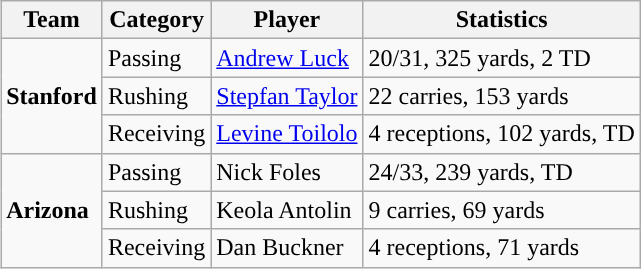<table class="wikitable" style="float: right;">
<tr>
<th>Team</th>
<th>Category</th>
<th>Player</th>
<th>Statistics</th>
</tr>
<tr>
<td rowspan=3><strong>Stanford</strong></td>
<td>Passing</td>
<td><a href='#'>Andrew Luck</a></td>
<td>20/31, 325 yards, 2 TD</td>
</tr>
<tr>
<td>Rushing</td>
<td><a href='#'>Stepfan Taylor</a></td>
<td>22 carries, 153 yards</td>
</tr>
<tr>
<td>Receiving</td>
<td><a href='#'>Levine Toilolo</a></td>
<td>4 receptions, 102 yards, TD</td>
</tr>
<tr>
<td rowspan=3><strong>Arizona</strong></td>
<td>Passing</td>
<td>Nick Foles</td>
<td>24/33, 239 yards, TD</td>
</tr>
<tr>
<td>Rushing</td>
<td>Keola Antolin</td>
<td>9 carries, 69 yards</td>
</tr>
<tr>
<td>Receiving</td>
<td>Dan Buckner</td>
<td>4 receptions, 71 yards</td>
</tr>
</table>
